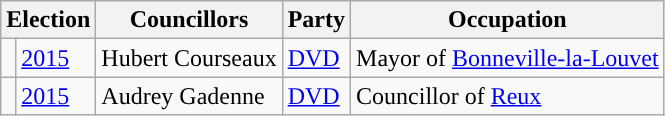<table class="wikitable">
<tr>
<th colspan="2">Election</th>
<th>Councillors</th>
<th>Party</th>
<th>Occupation</th>
</tr>
<tr>
<td style="background-color: "></td>
<td><a href='#'>2015</a></td>
<td>Hubert Courseaux</td>
<td><a href='#'>DVD</a></td>
<td>Mayor of <a href='#'>Bonneville-la-Louvet</a></td>
</tr>
<tr>
<td style="background-color: "></td>
<td><a href='#'>2015</a></td>
<td>Audrey Gadenne</td>
<td><a href='#'>DVD</a></td>
<td>Councillor of <a href='#'>Reux</a></td>
</tr>
</table>
